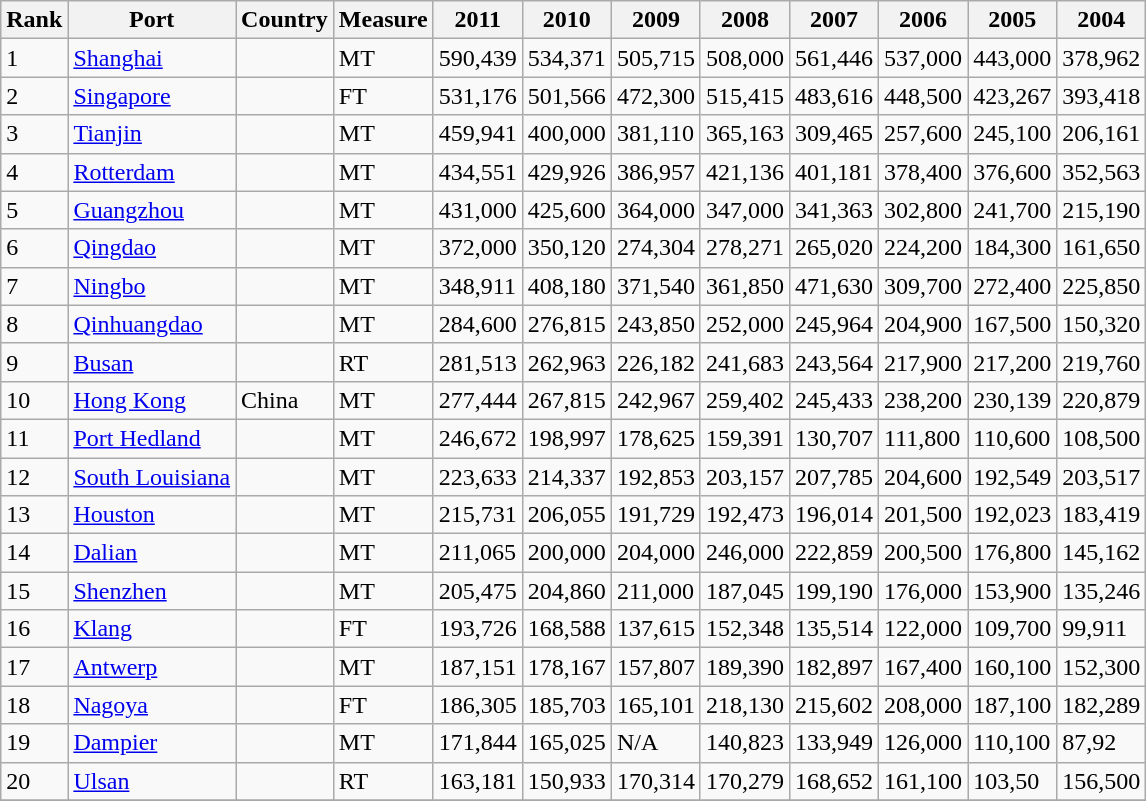<table class="wikitable sortable">
<tr>
<th>Rank</th>
<th>Port</th>
<th>Country</th>
<th>Measure</th>
<th>2011</th>
<th>2010</th>
<th>2009</th>
<th>2008</th>
<th>2007</th>
<th>2006</th>
<th>2005</th>
<th>2004</th>
</tr>
<tr>
<td>1</td>
<td><a href='#'>Shanghai</a></td>
<td></td>
<td>MT</td>
<td>590,439</td>
<td>534,371</td>
<td>505,715</td>
<td>508,000</td>
<td>561,446</td>
<td>537,000</td>
<td>443,000</td>
<td>378,962</td>
</tr>
<tr>
<td>2</td>
<td><a href='#'>Singapore</a></td>
<td></td>
<td>FT</td>
<td>531,176</td>
<td>501,566</td>
<td>472,300</td>
<td>515,415</td>
<td>483,616</td>
<td>448,500</td>
<td>423,267</td>
<td>393,418</td>
</tr>
<tr>
<td>3</td>
<td><a href='#'>Tianjin</a></td>
<td></td>
<td>MT</td>
<td>459,941</td>
<td>400,000</td>
<td>381,110</td>
<td>365,163</td>
<td>309,465</td>
<td>257,600</td>
<td>245,100</td>
<td>206,161</td>
</tr>
<tr>
<td>4</td>
<td><a href='#'>Rotterdam</a></td>
<td></td>
<td>MT</td>
<td>434,551</td>
<td>429,926</td>
<td>386,957</td>
<td>421,136</td>
<td>401,181</td>
<td>378,400</td>
<td>376,600</td>
<td>352,563</td>
</tr>
<tr>
<td>5</td>
<td><a href='#'>Guangzhou</a></td>
<td></td>
<td>MT</td>
<td>431,000</td>
<td>425,600</td>
<td>364,000</td>
<td>347,000</td>
<td>341,363</td>
<td>302,800</td>
<td>241,700</td>
<td>215,190</td>
</tr>
<tr>
<td>6</td>
<td><a href='#'>Qingdao</a></td>
<td></td>
<td>MT</td>
<td>372,000</td>
<td>350,120</td>
<td>274,304</td>
<td>278,271</td>
<td>265,020</td>
<td>224,200</td>
<td>184,300</td>
<td>161,650</td>
</tr>
<tr>
<td>7</td>
<td><a href='#'>Ningbo</a></td>
<td></td>
<td>MT</td>
<td>348,911</td>
<td>408,180</td>
<td>371,540</td>
<td>361,850</td>
<td>471,630</td>
<td>309,700</td>
<td>272,400</td>
<td>225,850</td>
</tr>
<tr>
<td>8</td>
<td><a href='#'>Qinhuangdao</a></td>
<td></td>
<td>MT</td>
<td>284,600</td>
<td>276,815</td>
<td>243,850</td>
<td>252,000</td>
<td>245,964</td>
<td>204,900</td>
<td>167,500</td>
<td>150,320</td>
</tr>
<tr>
<td>9</td>
<td><a href='#'>Busan</a></td>
<td></td>
<td>RT</td>
<td>281,513</td>
<td>262,963</td>
<td>226,182</td>
<td>241,683</td>
<td>243,564</td>
<td>217,900</td>
<td>217,200</td>
<td>219,760</td>
</tr>
<tr>
<td>10</td>
<td><a href='#'>Hong Kong</a></td>
<td> China</td>
<td>MT</td>
<td>277,444</td>
<td>267,815</td>
<td>242,967</td>
<td>259,402</td>
<td>245,433</td>
<td>238,200</td>
<td>230,139</td>
<td>220,879</td>
</tr>
<tr>
<td>11</td>
<td><a href='#'>Port Hedland</a></td>
<td></td>
<td>MT</td>
<td>246,672</td>
<td>198,997</td>
<td>178,625</td>
<td>159,391</td>
<td>130,707</td>
<td>111,800</td>
<td>110,600</td>
<td>108,500</td>
</tr>
<tr>
<td>12</td>
<td><a href='#'>South Louisiana</a></td>
<td></td>
<td>MT</td>
<td>223,633</td>
<td>214,337</td>
<td>192,853</td>
<td>203,157</td>
<td>207,785</td>
<td>204,600</td>
<td>192,549</td>
<td>203,517</td>
</tr>
<tr>
<td>13</td>
<td><a href='#'>Houston</a></td>
<td></td>
<td>MT</td>
<td>215,731</td>
<td>206,055</td>
<td>191,729</td>
<td>192,473</td>
<td>196,014</td>
<td>201,500</td>
<td>192,023</td>
<td>183,419</td>
</tr>
<tr>
<td>14</td>
<td><a href='#'>Dalian</a></td>
<td></td>
<td>MT</td>
<td>211,065</td>
<td>200,000</td>
<td>204,000</td>
<td>246,000</td>
<td>222,859</td>
<td>200,500</td>
<td>176,800</td>
<td>145,162</td>
</tr>
<tr>
<td>15</td>
<td><a href='#'>Shenzhen</a></td>
<td></td>
<td>MT</td>
<td>205,475</td>
<td>204,860</td>
<td>211,000</td>
<td>187,045</td>
<td>199,190</td>
<td>176,000</td>
<td>153,900</td>
<td>135,246</td>
</tr>
<tr>
<td>16</td>
<td><a href='#'>Klang</a></td>
<td></td>
<td>FT</td>
<td>193,726</td>
<td>168,588</td>
<td>137,615</td>
<td>152,348</td>
<td>135,514</td>
<td>122,000</td>
<td>109,700</td>
<td>99,911</td>
</tr>
<tr>
<td>17</td>
<td><a href='#'>Antwerp</a></td>
<td></td>
<td>MT</td>
<td>187,151</td>
<td>178,167</td>
<td>157,807</td>
<td>189,390</td>
<td>182,897</td>
<td>167,400</td>
<td>160,100</td>
<td>152,300</td>
</tr>
<tr>
<td>18</td>
<td><a href='#'>Nagoya</a></td>
<td></td>
<td>FT</td>
<td>186,305</td>
<td>185,703</td>
<td>165,101</td>
<td>218,130</td>
<td>215,602</td>
<td>208,000</td>
<td>187,100</td>
<td>182,289</td>
</tr>
<tr>
<td>19</td>
<td><a href='#'>Dampier</a></td>
<td></td>
<td>MT</td>
<td>171,844</td>
<td>165,025</td>
<td>N/A</td>
<td>140,823</td>
<td>133,949</td>
<td>126,000</td>
<td>110,100</td>
<td>87,92</td>
</tr>
<tr>
<td>20</td>
<td><a href='#'>Ulsan</a></td>
<td></td>
<td>RT</td>
<td>163,181</td>
<td>150,933</td>
<td>170,314</td>
<td>170,279</td>
<td>168,652</td>
<td>161,100</td>
<td>103,50</td>
<td>156,500<br></td>
</tr>
<tr>
</tr>
</table>
